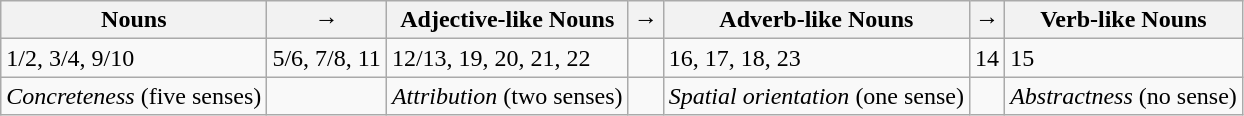<table class="wikitable">
<tr>
<th>Nouns</th>
<th>→</th>
<th>Adjective-like Nouns</th>
<th>→</th>
<th>Adverb-like Nouns</th>
<th>→</th>
<th>Verb-like Nouns</th>
</tr>
<tr>
<td>1/2, 3/4, 9/10</td>
<td>5/6, 7/8, 11</td>
<td>12/13, 19, 20, 21, 22</td>
<td></td>
<td>16, 17, 18, 23</td>
<td>14</td>
<td>15</td>
</tr>
<tr>
<td><em>Concreteness</em> (five senses)</td>
<td></td>
<td><em>Attribution</em> (two senses)</td>
<td></td>
<td><em>Spatial orientation</em> (one sense)</td>
<td></td>
<td><em>Abstractness</em> (no sense)</td>
</tr>
</table>
